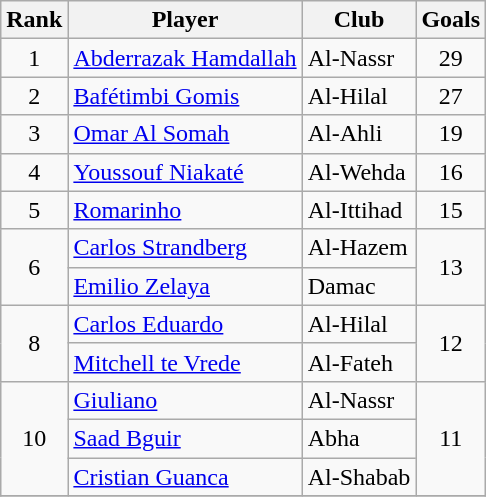<table class="wikitable" style="text-align:center">
<tr>
<th>Rank</th>
<th>Player</th>
<th>Club</th>
<th>Goals</th>
</tr>
<tr>
<td>1</td>
<td align="left"> <a href='#'>Abderrazak Hamdallah</a></td>
<td align="left">Al-Nassr</td>
<td>29</td>
</tr>
<tr>
<td>2</td>
<td align="left"> <a href='#'>Bafétimbi Gomis</a></td>
<td align="left">Al-Hilal</td>
<td>27</td>
</tr>
<tr>
<td>3</td>
<td align="left"> <a href='#'>Omar Al Somah</a></td>
<td align="left">Al-Ahli</td>
<td>19</td>
</tr>
<tr>
<td>4</td>
<td align="left"> <a href='#'>Youssouf Niakaté</a></td>
<td align="left">Al-Wehda</td>
<td>16</td>
</tr>
<tr>
<td>5</td>
<td align="left"> <a href='#'>Romarinho</a></td>
<td align="left">Al-Ittihad</td>
<td>15</td>
</tr>
<tr>
<td rowspan=2>6</td>
<td align="left"> <a href='#'>Carlos Strandberg</a></td>
<td align="left">Al-Hazem</td>
<td rowspan=2>13</td>
</tr>
<tr>
<td align="left"> <a href='#'>Emilio Zelaya</a></td>
<td align="left">Damac</td>
</tr>
<tr>
<td rowspan=2>8</td>
<td align="left"> <a href='#'>Carlos Eduardo</a></td>
<td align="left">Al-Hilal</td>
<td rowspan=2>12</td>
</tr>
<tr>
<td align="left"> <a href='#'>Mitchell te Vrede</a></td>
<td align="left">Al-Fateh</td>
</tr>
<tr>
<td rowspan=3>10</td>
<td align="left"> <a href='#'>Giuliano</a></td>
<td align="left">Al-Nassr</td>
<td rowspan=3>11</td>
</tr>
<tr>
<td align="left"> <a href='#'>Saad Bguir</a></td>
<td align="left">Abha</td>
</tr>
<tr>
<td align="left"> <a href='#'>Cristian Guanca</a></td>
<td align="left">Al-Shabab</td>
</tr>
<tr>
</tr>
</table>
